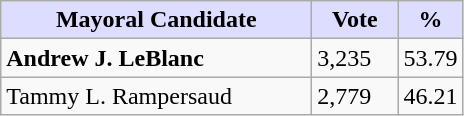<table class="wikitable">
<tr>
<th style="background:#ddf; width:200px;">Mayoral Candidate</th>
<th style="background:#ddf; width:50px;">Vote</th>
<th style="background:#ddf; width:30px;">%</th>
</tr>
<tr>
<td><strong>Andrew J. LeBlanc</strong></td>
<td>3,235</td>
<td>53.79</td>
</tr>
<tr>
<td>Tammy L. Rampersaud</td>
<td>2,779</td>
<td>46.21</td>
</tr>
</table>
